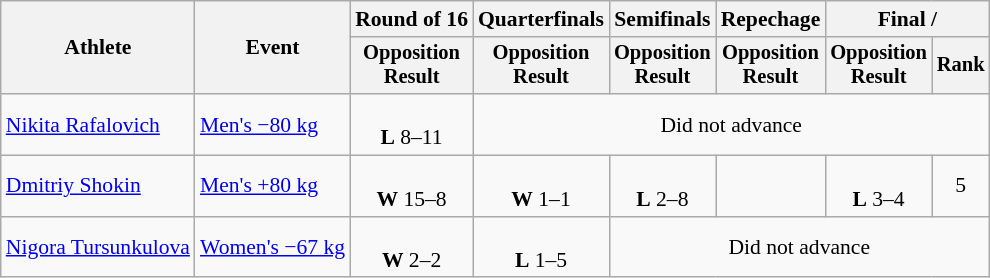<table class="wikitable" style="font-size:90%;">
<tr>
<th rowspan=2>Athlete</th>
<th rowspan=2>Event</th>
<th>Round of 16</th>
<th>Quarterfinals</th>
<th>Semifinals</th>
<th>Repechage</th>
<th colspan=2>Final / </th>
</tr>
<tr style="font-size:95%">
<th>Opposition<br>Result</th>
<th>Opposition<br>Result</th>
<th>Opposition<br>Result</th>
<th>Opposition<br>Result</th>
<th>Opposition<br>Result</th>
<th>Rank</th>
</tr>
<tr align=center>
<td align=left><a href='#'>Nikita Rafalovich</a></td>
<td align=left><a href='#'>Men's −80 kg</a></td>
<td><br><strong>L</strong> 8–11</td>
<td colspan=5>Did not advance</td>
</tr>
<tr align=center>
<td align=left><a href='#'>Dmitriy Shokin</a></td>
<td align=left><a href='#'>Men's +80 kg</a></td>
<td><br><strong>W</strong> 15–8</td>
<td><br><strong>W</strong> 1–1 </td>
<td><br><strong>L</strong> 2–8</td>
<td></td>
<td><br><strong>L</strong> 3–4</td>
<td>5</td>
</tr>
<tr align=center>
<td align=left><a href='#'>Nigora Tursunkulova</a></td>
<td align=left><a href='#'>Women's −67 kg</a></td>
<td><br><strong>W</strong> 2–2 </td>
<td><br><strong>L</strong> 1–5</td>
<td colspan=4>Did not advance</td>
</tr>
</table>
